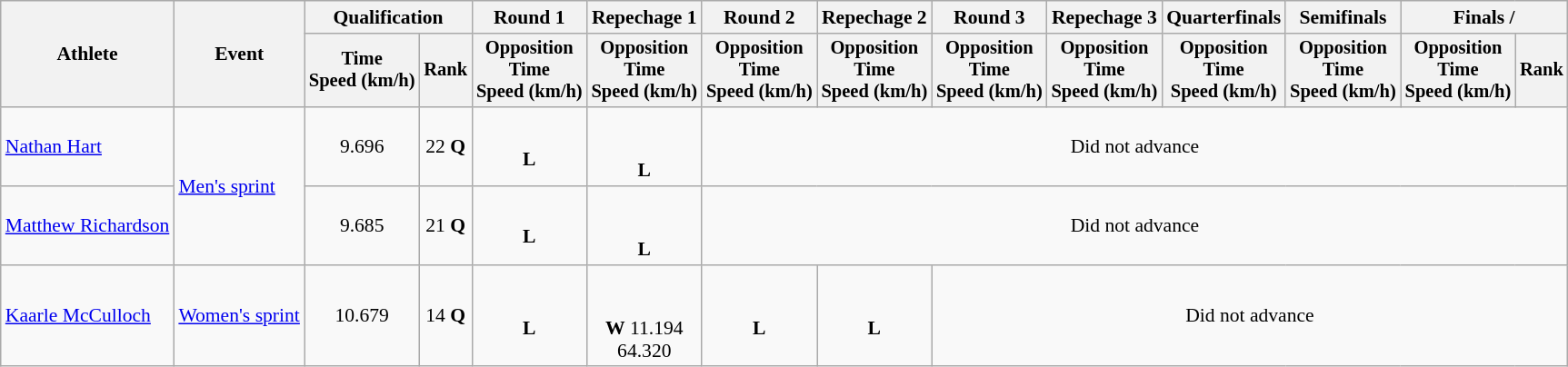<table class=wikitable style=font-size:90%;text-align:center>
<tr>
<th rowspan=2>Athlete</th>
<th rowspan=2>Event</th>
<th colspan=2>Qualification</th>
<th>Round 1</th>
<th>Repechage 1</th>
<th>Round 2</th>
<th>Repechage 2</th>
<th>Round 3</th>
<th>Repechage 3</th>
<th>Quarterfinals</th>
<th>Semifinals</th>
<th colspan=2>Finals / </th>
</tr>
<tr style=font-size:95%>
<th>Time<br>Speed (km/h)</th>
<th>Rank</th>
<th>Opposition<br>Time<br>Speed (km/h)</th>
<th>Opposition<br>Time<br>Speed (km/h)</th>
<th>Opposition<br>Time<br>Speed (km/h)</th>
<th>Opposition<br>Time<br>Speed (km/h)</th>
<th>Opposition<br>Time<br>Speed (km/h)</th>
<th>Opposition<br>Time<br>Speed (km/h)</th>
<th>Opposition<br>Time<br>Speed (km/h)</th>
<th>Opposition<br>Time<br>Speed (km/h)</th>
<th>Opposition<br>Time<br>Speed (km/h)</th>
<th>Rank</th>
</tr>
<tr>
<td align=left><a href='#'>Nathan Hart</a></td>
<td align=left rowspan=2><a href='#'>Men's sprint</a></td>
<td>9.696</td>
<td>22 <strong>Q</strong></td>
<td><br><strong>L</strong></td>
<td><br><br><strong>L</strong></td>
<td colspan=8>Did not advance</td>
</tr>
<tr>
<td align=left><a href='#'>Matthew Richardson</a></td>
<td>9.685</td>
<td>21 <strong>Q</strong></td>
<td><br><strong>L</strong></td>
<td><br><br><strong>L</strong></td>
<td colspan=8>Did not advance</td>
</tr>
<tr>
<td align=left><a href='#'>Kaarle McCulloch</a></td>
<td align=left><a href='#'>Women's sprint</a></td>
<td>10.679</td>
<td>14 <strong>Q</strong></td>
<td><br><strong>L</strong></td>
<td><br><br><strong>W</strong> 11.194<br>64.320</td>
<td><br><strong>L</strong></td>
<td><br><strong>L</strong></td>
<td colspan=6>Did not advance</td>
</tr>
</table>
